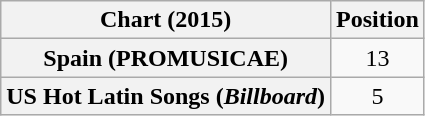<table class="wikitable plainrowheaders" style="text-align:center">
<tr>
<th>Chart (2015)</th>
<th>Position</th>
</tr>
<tr>
<th scope="row">Spain (PROMUSICAE)</th>
<td>13</td>
</tr>
<tr>
<th scope="row">US Hot Latin Songs (<em>Billboard</em>)</th>
<td align="center">5</td>
</tr>
</table>
